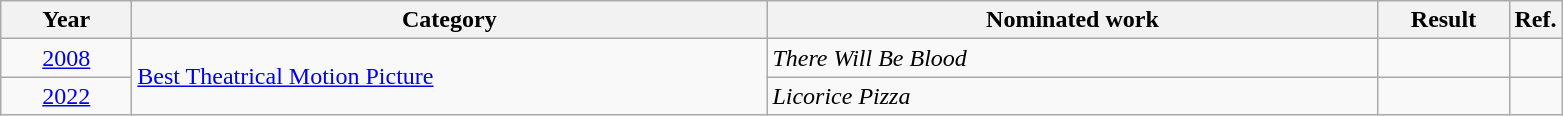<table class=wikitable>
<tr>
<th scope="col" style="width:5em;">Year</th>
<th scope="col" style="width:26em;">Category</th>
<th scope="col" style="width:25em;">Nominated work</th>
<th scope="col" style="width:5em;">Result</th>
<th>Ref.</th>
</tr>
<tr>
<td style="text-align:center;"><a href='#'>2008</a></td>
<td rowspan="2"><a href='#'>Best Theatrical Motion Picture</a></td>
<td><em>There Will Be Blood</em></td>
<td></td>
<td></td>
</tr>
<tr>
<td style="text-align:center;"><a href='#'>2022</a></td>
<td><em>Licorice Pizza</em></td>
<td></td>
<td></td>
</tr>
</table>
